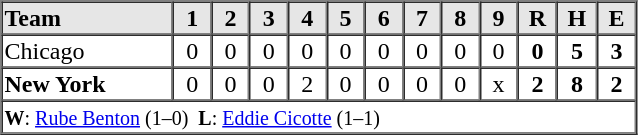<table border="1" cellspacing="0"  style="width:425px; margin-left:3em;">
<tr style="text-align:center; background:#e6e6e6;">
<th style="text-align:left; width:125px;">Team</th>
<th width=25>1</th>
<th width=25>2</th>
<th width=25>3</th>
<th width=25>4</th>
<th width=25>5</th>
<th width=25>6</th>
<th width=25>7</th>
<th width=25>8</th>
<th width=25>9</th>
<th width=25>R</th>
<th width=25>H</th>
<th width=25>E</th>
</tr>
<tr style="text-align:center;">
<td align=left>Chicago</td>
<td>0</td>
<td>0</td>
<td>0</td>
<td>0</td>
<td>0</td>
<td>0</td>
<td>0</td>
<td>0</td>
<td>0</td>
<td><strong>0</strong></td>
<td><strong>5</strong></td>
<td><strong>3</strong></td>
</tr>
<tr style="text-align:center;">
<td align=left><strong>New York</strong></td>
<td>0</td>
<td>0</td>
<td>0</td>
<td>2</td>
<td>0</td>
<td>0</td>
<td>0</td>
<td>0</td>
<td>x</td>
<td><strong>2</strong></td>
<td><strong>8</strong></td>
<td><strong>2</strong></td>
</tr>
<tr style="text-align:left;">
<td colspan=13><small><strong>W</strong>: <a href='#'>Rube Benton</a> (1–0)  <strong>L</strong>: <a href='#'>Eddie Cicotte</a> (1–1)</small></td>
</tr>
</table>
